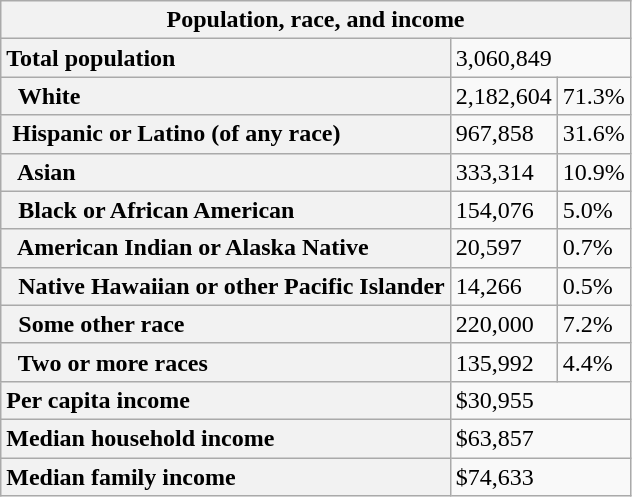<table class="wikitable">
<tr>
<th colspan=6>Population, race, and income</th>
</tr>
<tr>
<th scope="row" style="text-align: left;">Total population</th>
<td colspan=2>3,060,849</td>
</tr>
<tr>
<th scope="row" style="text-align: left;">  White</th>
<td>2,182,604</td>
<td>71.3%</td>
</tr>
<tr>
<th scope="row" style="text-align: left;"> Hispanic or Latino (of any race)</th>
<td>967,858</td>
<td>31.6%</td>
</tr>
<tr>
<th scope="row" style="text-align: left;">  Asian</th>
<td>333,314</td>
<td>10.9%</td>
</tr>
<tr>
<th scope="row" style="text-align: left;">  Black or African American</th>
<td>154,076</td>
<td>5.0%</td>
</tr>
<tr>
<th scope="row" style="text-align: left;">  American Indian or Alaska Native</th>
<td>20,597</td>
<td>0.7%</td>
</tr>
<tr>
<th scope="row" style="text-align: left;">  Native Hawaiian or other Pacific Islander</th>
<td>14,266</td>
<td>0.5%</td>
</tr>
<tr>
<th scope="row" style="text-align: left;">  Some other race</th>
<td>220,000</td>
<td>7.2%</td>
</tr>
<tr>
<th scope="row" style="text-align: left;">  Two or more races</th>
<td>135,992</td>
<td>4.4%</td>
</tr>
<tr>
<th scope="row" style="text-align: left;">Per capita income</th>
<td colspan=2>$30,955</td>
</tr>
<tr>
<th scope="row" style="text-align: left;">Median household income</th>
<td colspan=2>$63,857</td>
</tr>
<tr>
<th scope="row" style="text-align: left;">Median family income</th>
<td colspan=2>$74,633</td>
</tr>
</table>
